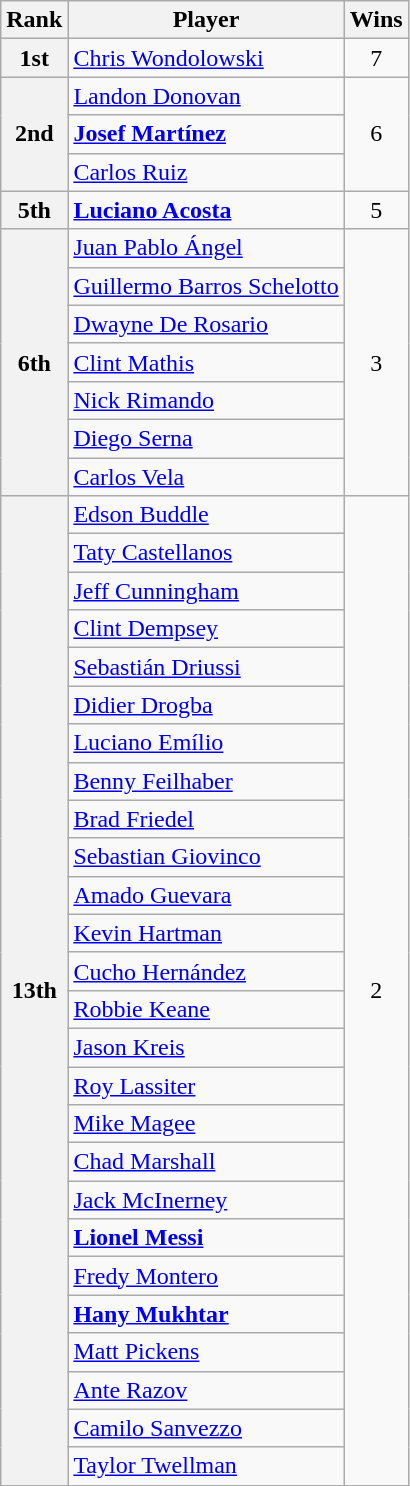<table class="wikitable plainrowheaders">
<tr>
<th scope=col>Rank</th>
<th scope=col>Player</th>
<th scope=col>Wins</th>
</tr>
<tr>
<th scope=row style=text-align:center>1st</th>
<td> <a href='#'>Chris Wondolowski</a></td>
<td align=center>7</td>
</tr>
<tr>
<th scope=row rowspan=3 style=text-align:center>2nd</th>
<td> <a href='#'>Landon Donovan</a></td>
<td rowspan=3 align=center>6</td>
</tr>
<tr>
<td> <strong><a href='#'>Josef Martínez</a></strong></td>
</tr>
<tr>
<td> <a href='#'>Carlos Ruiz</a></td>
</tr>
<tr>
<th scope=row style=text-align:center>5th</th>
<td> <strong><a href='#'>Luciano Acosta</a></strong></td>
<td align=center>5</td>
</tr>
<tr>
<th scope=row rowspan=7 style=text-align:center>6th</th>
<td> <a href='#'>Juan Pablo Ángel</a></td>
<td rowspan=7 align=center>3</td>
</tr>
<tr>
<td> <a href='#'>Guillermo Barros Schelotto</a></td>
</tr>
<tr>
<td> <a href='#'>Dwayne De Rosario</a></td>
</tr>
<tr>
<td> <a href='#'>Clint Mathis</a></td>
</tr>
<tr>
<td> <a href='#'>Nick Rimando</a></td>
</tr>
<tr>
<td> <a href='#'>Diego Serna</a></td>
</tr>
<tr>
<td> <a href='#'>Carlos Vela</a></td>
</tr>
<tr>
<th scope=row rowspan=26 style=text-align:center>13th</th>
<td> <a href='#'>Edson Buddle</a></td>
<td rowspan=26 align=center>2</td>
</tr>
<tr>
<td> <a href='#'>Taty Castellanos</a></td>
</tr>
<tr>
<td> <a href='#'>Jeff Cunningham</a></td>
</tr>
<tr>
<td> <a href='#'>Clint Dempsey</a></td>
</tr>
<tr>
<td> <a href='#'>Sebastián Driussi</a></td>
</tr>
<tr>
<td> <a href='#'>Didier Drogba</a></td>
</tr>
<tr>
<td> <a href='#'>Luciano Emílio</a></td>
</tr>
<tr>
<td> <a href='#'>Benny Feilhaber</a></td>
</tr>
<tr>
<td> <a href='#'>Brad Friedel</a></td>
</tr>
<tr>
<td> <a href='#'>Sebastian Giovinco</a></td>
</tr>
<tr>
<td> <a href='#'>Amado Guevara</a></td>
</tr>
<tr>
<td> <a href='#'>Kevin Hartman</a></td>
</tr>
<tr>
<td> <a href='#'>Cucho Hernández</a></td>
</tr>
<tr>
<td> <a href='#'>Robbie Keane</a></td>
</tr>
<tr>
<td> <a href='#'>Jason Kreis</a></td>
</tr>
<tr>
<td> <a href='#'>Roy Lassiter</a></td>
</tr>
<tr>
<td> <a href='#'>Mike Magee</a></td>
</tr>
<tr>
<td> <a href='#'>Chad Marshall</a></td>
</tr>
<tr>
<td> <a href='#'>Jack McInerney</a></td>
</tr>
<tr>
<td> <strong><a href='#'>Lionel Messi</a></strong></td>
</tr>
<tr>
<td> <a href='#'>Fredy Montero</a></td>
</tr>
<tr>
<td> <strong><a href='#'>Hany Mukhtar</a></strong></td>
</tr>
<tr>
<td> <a href='#'>Matt Pickens</a></td>
</tr>
<tr>
<td> <a href='#'>Ante Razov</a></td>
</tr>
<tr>
<td> <a href='#'>Camilo Sanvezzo</a></td>
</tr>
<tr>
<td> <a href='#'>Taylor Twellman</a></td>
</tr>
</table>
